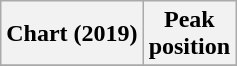<table class="wikitable plainrowheaders" style="text-align:center">
<tr>
<th scope="col">Chart (2019)</th>
<th scope="col">Peak<br>position</th>
</tr>
<tr>
</tr>
</table>
